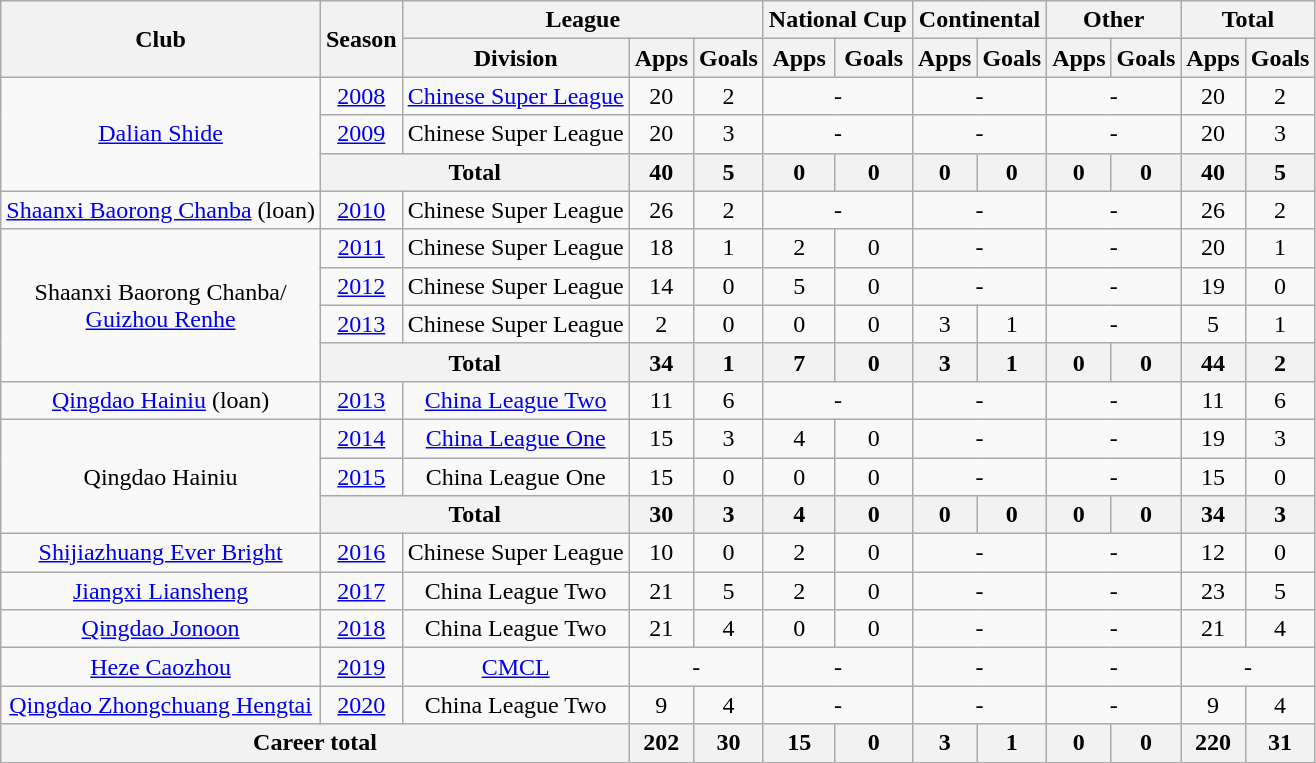<table class="wikitable" style="text-align: center">
<tr>
<th rowspan="2">Club</th>
<th rowspan="2">Season</th>
<th colspan="3">League</th>
<th colspan="2">National Cup</th>
<th colspan="2">Continental</th>
<th colspan="2">Other</th>
<th colspan="2">Total</th>
</tr>
<tr>
<th>Division</th>
<th>Apps</th>
<th>Goals</th>
<th>Apps</th>
<th>Goals</th>
<th>Apps</th>
<th>Goals</th>
<th>Apps</th>
<th>Goals</th>
<th>Apps</th>
<th>Goals</th>
</tr>
<tr>
<td rowspan=3><a href='#'>Dalian Shide</a></td>
<td><a href='#'>2008</a></td>
<td><a href='#'>Chinese Super League</a></td>
<td>20</td>
<td>2</td>
<td colspan="2">-</td>
<td colspan="2">-</td>
<td colspan="2">-</td>
<td>20</td>
<td>2</td>
</tr>
<tr>
<td><a href='#'>2009</a></td>
<td>Chinese Super League</td>
<td>20</td>
<td>3</td>
<td colspan="2">-</td>
<td colspan="2">-</td>
<td colspan="2">-</td>
<td>20</td>
<td>3</td>
</tr>
<tr>
<th colspan=2>Total</th>
<th>40</th>
<th>5</th>
<th>0</th>
<th>0</th>
<th>0</th>
<th>0</th>
<th>0</th>
<th>0</th>
<th>40</th>
<th>5</th>
</tr>
<tr>
<td><a href='#'>Shaanxi Baorong Chanba</a> (loan)</td>
<td><a href='#'>2010</a></td>
<td>Chinese Super League</td>
<td>26</td>
<td>2</td>
<td colspan="2">-</td>
<td colspan="2">-</td>
<td colspan="2">-</td>
<td>26</td>
<td>2</td>
</tr>
<tr>
<td rowspan=4>Shaanxi Baorong Chanba/<br><a href='#'>Guizhou Renhe</a></td>
<td><a href='#'>2011</a></td>
<td>Chinese Super League</td>
<td>18</td>
<td>1</td>
<td>2</td>
<td>0</td>
<td colspan="2">-</td>
<td colspan="2">-</td>
<td>20</td>
<td>1</td>
</tr>
<tr>
<td><a href='#'>2012</a></td>
<td>Chinese Super League</td>
<td>14</td>
<td>0</td>
<td>5</td>
<td>0</td>
<td colspan="2">-</td>
<td colspan="2">-</td>
<td>19</td>
<td>0</td>
</tr>
<tr>
<td><a href='#'>2013</a></td>
<td>Chinese Super League</td>
<td>2</td>
<td>0</td>
<td>0</td>
<td>0</td>
<td>3</td>
<td>1</td>
<td colspan="2">-</td>
<td>5</td>
<td>1</td>
</tr>
<tr>
<th colspan=2>Total</th>
<th>34</th>
<th>1</th>
<th>7</th>
<th>0</th>
<th>3</th>
<th>1</th>
<th>0</th>
<th>0</th>
<th>44</th>
<th>2</th>
</tr>
<tr>
<td><a href='#'>Qingdao Hainiu</a> (loan)</td>
<td><a href='#'>2013</a></td>
<td><a href='#'>China League Two</a></td>
<td>11</td>
<td>6</td>
<td colspan="2">-</td>
<td colspan="2">-</td>
<td colspan="2">-</td>
<td>11</td>
<td>6</td>
</tr>
<tr>
<td rowspan=3>Qingdao Hainiu</td>
<td><a href='#'>2014</a></td>
<td><a href='#'>China League One</a></td>
<td>15</td>
<td>3</td>
<td>4</td>
<td>0</td>
<td colspan="2">-</td>
<td colspan="2">-</td>
<td>19</td>
<td>3</td>
</tr>
<tr>
<td><a href='#'>2015</a></td>
<td>China League One</td>
<td>15</td>
<td>0</td>
<td>0</td>
<td>0</td>
<td colspan="2">-</td>
<td colspan="2">-</td>
<td>15</td>
<td>0</td>
</tr>
<tr>
<th colspan=2>Total</th>
<th>30</th>
<th>3</th>
<th>4</th>
<th>0</th>
<th>0</th>
<th>0</th>
<th>0</th>
<th>0</th>
<th>34</th>
<th>3</th>
</tr>
<tr>
<td><a href='#'>Shijiazhuang Ever Bright</a></td>
<td><a href='#'>2016</a></td>
<td>Chinese Super League</td>
<td>10</td>
<td>0</td>
<td>2</td>
<td>0</td>
<td colspan="2">-</td>
<td colspan="2">-</td>
<td>12</td>
<td>0</td>
</tr>
<tr>
<td><a href='#'>Jiangxi Liansheng</a></td>
<td><a href='#'>2017</a></td>
<td>China League Two</td>
<td>21</td>
<td>5</td>
<td>2</td>
<td>0</td>
<td colspan="2">-</td>
<td colspan="2">-</td>
<td>23</td>
<td>5</td>
</tr>
<tr>
<td><a href='#'>Qingdao Jonoon</a></td>
<td><a href='#'>2018</a></td>
<td>China League Two</td>
<td>21</td>
<td>4</td>
<td>0</td>
<td>0</td>
<td colspan="2">-</td>
<td colspan="2">-</td>
<td>21</td>
<td>4</td>
</tr>
<tr>
<td><a href='#'>Heze Caozhou</a></td>
<td><a href='#'>2019</a></td>
<td><a href='#'>CMCL</a></td>
<td colspan="2">-</td>
<td colspan="2">-</td>
<td colspan="2">-</td>
<td colspan="2">-</td>
<td colspan="2">-</td>
</tr>
<tr>
<td><a href='#'>Qingdao Zhongchuang Hengtai</a></td>
<td><a href='#'>2020</a></td>
<td>China League Two</td>
<td>9</td>
<td>4</td>
<td colspan="2">-</td>
<td colspan="2">-</td>
<td colspan="2">-</td>
<td>9</td>
<td>4</td>
</tr>
<tr>
<th colspan=3>Career total</th>
<th>202</th>
<th>30</th>
<th>15</th>
<th>0</th>
<th>3</th>
<th>1</th>
<th>0</th>
<th>0</th>
<th>220</th>
<th>31</th>
</tr>
</table>
